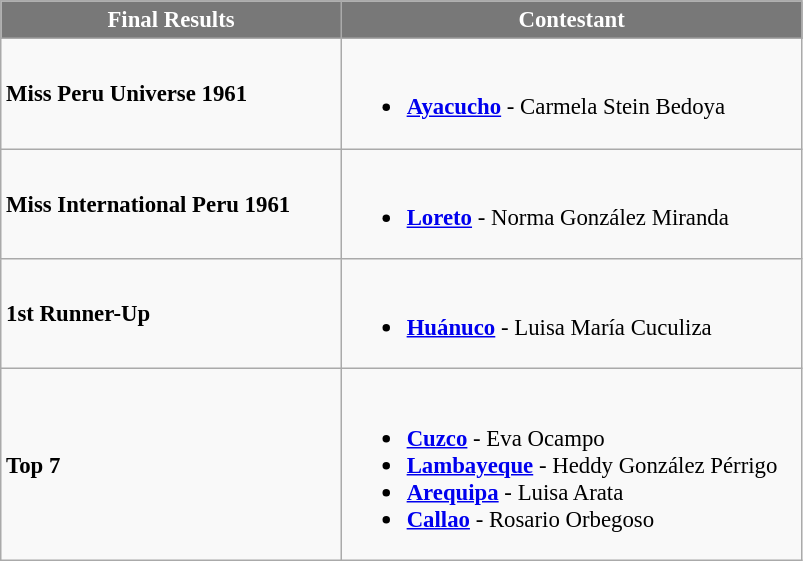<table class="wikitable sortable" style="font-size: 95%;">
<tr>
<th width="220" style="background-color:#787878;color:#FFFFFF;">Final Results</th>
<th width="300" style="background-color:#787878;color:#FFFFFF;">Contestant</th>
</tr>
<tr>
<td><strong>Miss Peru Universe 1961</strong></td>
<td><br><ul><li> <strong><a href='#'>Ayacucho</a></strong> - Carmela Stein Bedoya</li></ul></td>
</tr>
<tr>
<td><strong>Miss International Peru 1961</strong></td>
<td><br><ul><li> <strong><a href='#'>Loreto</a></strong> - Norma González Miranda</li></ul></td>
</tr>
<tr>
<td><strong>1st Runner-Up</strong></td>
<td><br><ul><li> <strong><a href='#'>Huánuco</a></strong> - Luisa María Cuculiza</li></ul></td>
</tr>
<tr>
<td><strong>Top 7</strong></td>
<td><br><ul><li> <strong><a href='#'>Cuzco</a></strong> - Eva Ocampo</li><li> <strong><a href='#'>Lambayeque</a></strong> - Heddy González Pérrigo</li><li> <strong><a href='#'>Arequipa</a></strong> - Luisa Arata</li><li> <strong><a href='#'>Callao</a></strong> - Rosario Orbegoso</li></ul></td>
</tr>
</table>
